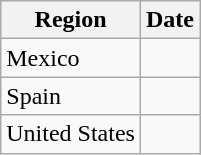<table class="wikitable">
<tr>
<th>Region</th>
<th>Date</th>
</tr>
<tr>
<td>Mexico</td>
<td></td>
</tr>
<tr>
<td>Spain</td>
<td></td>
</tr>
<tr>
<td>United States</td>
<td></td>
</tr>
</table>
